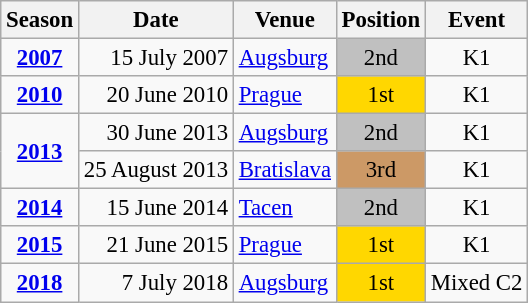<table class="wikitable" style="text-align:center; font-size:95%;">
<tr>
<th>Season</th>
<th>Date</th>
<th>Venue</th>
<th>Position</th>
<th>Event</th>
</tr>
<tr>
<td><strong><a href='#'>2007</a></strong></td>
<td align=right>15 July 2007</td>
<td align=left><a href='#'>Augsburg</a></td>
<td bgcolor=silver>2nd</td>
<td>K1</td>
</tr>
<tr>
<td><strong><a href='#'>2010</a></strong></td>
<td align=right>20 June 2010</td>
<td align=left><a href='#'>Prague</a></td>
<td bgcolor=gold>1st</td>
<td>K1</td>
</tr>
<tr>
<td rowspan=2><strong><a href='#'>2013</a></strong></td>
<td align=right>30 June 2013</td>
<td align=left><a href='#'>Augsburg</a></td>
<td bgcolor=silver>2nd</td>
<td>K1</td>
</tr>
<tr>
<td align=right>25 August 2013</td>
<td align=left><a href='#'>Bratislava</a></td>
<td bgcolor=cc9966>3rd</td>
<td>K1</td>
</tr>
<tr>
<td><strong><a href='#'>2014</a></strong></td>
<td align=right>15 June 2014</td>
<td align=left><a href='#'>Tacen</a></td>
<td bgcolor=silver>2nd</td>
<td>K1</td>
</tr>
<tr>
<td><strong><a href='#'>2015</a></strong></td>
<td align=right>21 June 2015</td>
<td align=left><a href='#'>Prague</a></td>
<td bgcolor=gold>1st</td>
<td>K1</td>
</tr>
<tr>
<td><strong><a href='#'>2018</a></strong></td>
<td align=right>7 July 2018</td>
<td align=left><a href='#'>Augsburg</a></td>
<td bgcolor=gold>1st</td>
<td>Mixed C2</td>
</tr>
</table>
